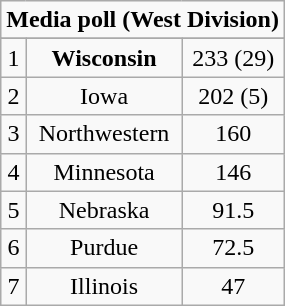<table class="wikitable" style="display: inline-table;">
<tr>
<td style="text-align:center" Colspan="3"><strong>Media poll (West Division)</strong></td>
</tr>
<tr style="text-align:center">
</tr>
<tr style="text-align:center">
<td>1</td>
<td><strong>Wisconsin</strong></td>
<td>233 (29)</td>
</tr>
<tr style="text-align:center">
<td>2</td>
<td>Iowa</td>
<td>202 (5)</td>
</tr>
<tr style="text-align:center">
<td>3</td>
<td>Northwestern</td>
<td>160</td>
</tr>
<tr style="text-align:center">
<td>4</td>
<td>Minnesota</td>
<td>146</td>
</tr>
<tr style="text-align:center">
<td>5</td>
<td>Nebraska</td>
<td>91.5</td>
</tr>
<tr style="text-align:center">
<td>6</td>
<td>Purdue</td>
<td>72.5</td>
</tr>
<tr style="text-align:center">
<td>7</td>
<td>Illinois</td>
<td>47</td>
</tr>
</table>
